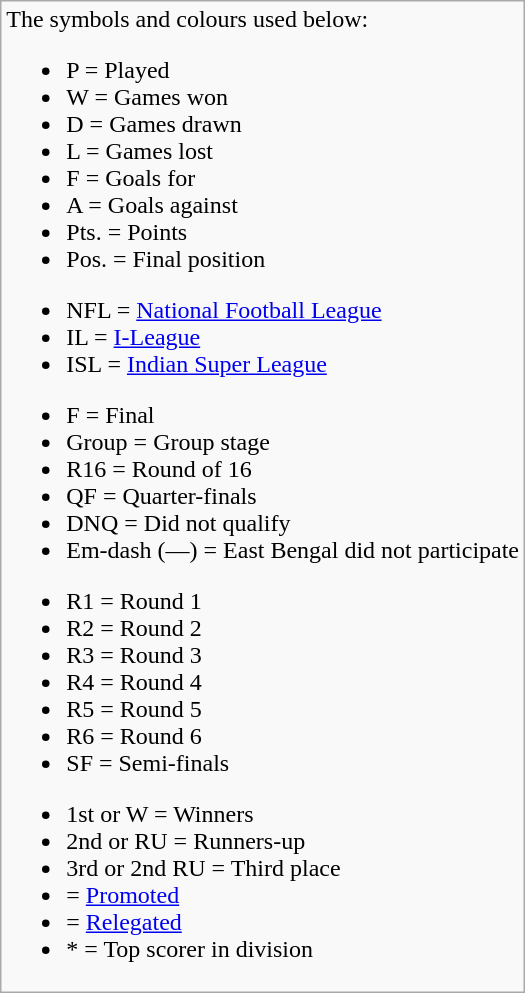<table class="wikitable">
<tr>
<td>The symbols and colours used below:<br>
<ul><li>P = Played</li><li>W = Games won</li><li>D = Games drawn</li><li>L = Games lost</li><li>F = Goals for</li><li>A = Goals against</li><li>Pts. = Points</li><li>Pos. = Final position</li></ul><ul><li>NFL = <a href='#'>National Football League</a></li><li>IL  = <a href='#'>I-League</a></li><li>ISL = <a href='#'>Indian Super League</a></li></ul><ul><li>F = Final</li><li>Group = Group stage</li><li>R16 = Round of 16</li><li>QF = Quarter-finals</li><li>DNQ = Did not qualify</li><li>Em-dash (—) = East Bengal did not participate</li></ul><ul><li>R1 = Round 1</li><li>R2 = Round 2</li><li>R3 = Round 3</li><li>R4 = Round 4</li><li>R5 = Round 5</li><li>R6 = Round 6</li><li>SF = Semi-finals</li></ul><ul><li> 1st or W = Winners</li><li> 2nd or RU = Runners-up</li><li> 3rd or 2nd RU = Third place</li><li>  = <a href='#'>Promoted</a></li><li>  = <a href='#'>Relegated</a></li><li> * = Top scorer in division</li></ul></td>
</tr>
</table>
